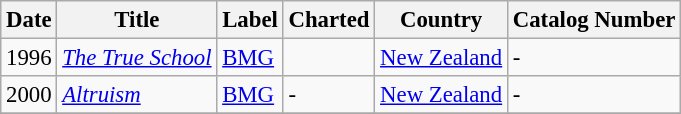<table class="wikitable" style="font-size: 95%;">
<tr>
<th>Date</th>
<th>Title</th>
<th>Label</th>
<th>Charted</th>
<th>Country</th>
<th>Catalog Number</th>
</tr>
<tr>
<td align="left" valign="center">1996</td>
<td align="left" valign="center"><em><a href='#'>The True School</a></em></td>
<td align="left" valign="center"><a href='#'>BMG</a></td>
<td align="left" valign="center"></td>
<td align="left" valign="center"><a href='#'>New Zealand</a></td>
<td align="left" valign="center">-</td>
</tr>
<tr>
<td align="left" valign="center">2000</td>
<td align="left" valign="center"><em><a href='#'> Altruism</a></em></td>
<td align="left" valign="center"><a href='#'>BMG</a></td>
<td align="left" valign="center">-</td>
<td align="left" valign="center"><a href='#'>New Zealand</a></td>
<td align="left" valign="center">-</td>
</tr>
<tr>
</tr>
</table>
